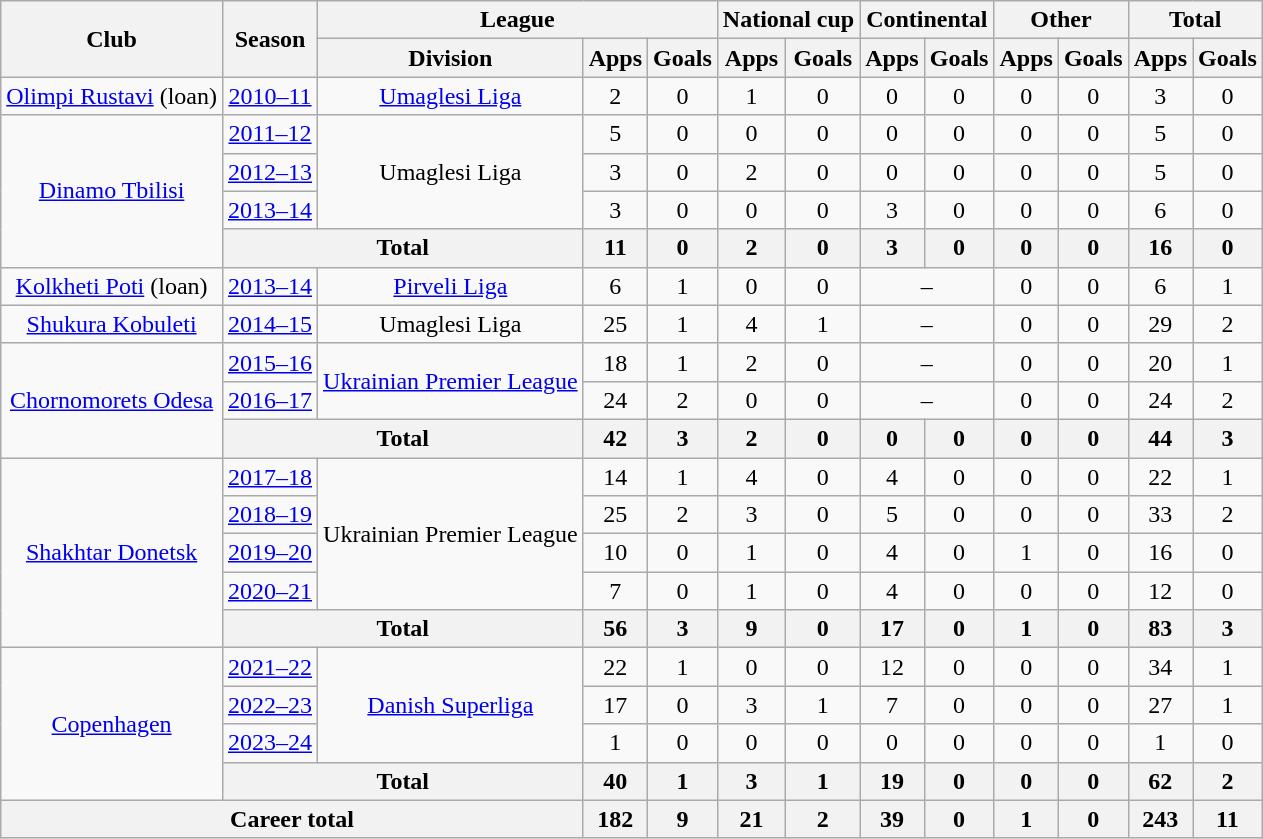<table class="wikitable" style="text-align:center">
<tr>
<th rowspan="2">Club</th>
<th rowspan="2">Season</th>
<th colspan="3">League</th>
<th colspan="2">National cup</th>
<th colspan="2">Continental</th>
<th colspan="2">Other</th>
<th colspan="2">Total</th>
</tr>
<tr>
<th>Division</th>
<th>Apps</th>
<th>Goals</th>
<th>Apps</th>
<th>Goals</th>
<th>Apps</th>
<th>Goals</th>
<th>Apps</th>
<th>Goals</th>
<th>Apps</th>
<th>Goals</th>
</tr>
<tr>
<td><a href='#'>Olimpi Rustavi</a> (loan)</td>
<td><a href='#'>2010–11</a></td>
<td><a href='#'>Umaglesi Liga</a></td>
<td>2</td>
<td>0</td>
<td>1</td>
<td>0</td>
<td>0</td>
<td>0</td>
<td>0</td>
<td>0</td>
<td>3</td>
<td>0</td>
</tr>
<tr>
<td rowspan="4"><a href='#'>Dinamo Tbilisi</a></td>
<td><a href='#'>2011–12</a></td>
<td rowspan="3">Umaglesi Liga</td>
<td>5</td>
<td>0</td>
<td>0</td>
<td>0</td>
<td>0</td>
<td>0</td>
<td>0</td>
<td>0</td>
<td>5</td>
<td>0</td>
</tr>
<tr>
<td><a href='#'>2012–13</a></td>
<td>3</td>
<td>0</td>
<td>2</td>
<td>0</td>
<td>0</td>
<td>0</td>
<td>0</td>
<td>0</td>
<td>5</td>
<td>0</td>
</tr>
<tr>
<td><a href='#'>2013–14</a></td>
<td>3</td>
<td>0</td>
<td>0</td>
<td>0</td>
<td>3</td>
<td>0</td>
<td>0</td>
<td>0</td>
<td>6</td>
<td>0</td>
</tr>
<tr>
<th colspan="2">Total</th>
<th>11</th>
<th>0</th>
<th>2</th>
<th>0</th>
<th>3</th>
<th>0</th>
<th>0</th>
<th>0</th>
<th>16</th>
<th>0</th>
</tr>
<tr>
<td><a href='#'>Kolkheti Poti</a> (loan)</td>
<td><a href='#'>2013–14</a></td>
<td><a href='#'>Pirveli Liga</a></td>
<td>6</td>
<td>1</td>
<td>0</td>
<td>0</td>
<td colspan="2">–</td>
<td>0</td>
<td>0</td>
<td>6</td>
<td>1</td>
</tr>
<tr>
<td><a href='#'>Shukura Kobuleti</a></td>
<td><a href='#'>2014–15</a></td>
<td>Umaglesi Liga</td>
<td>25</td>
<td>1</td>
<td>4</td>
<td>1</td>
<td colspan="2">–</td>
<td>0</td>
<td>0</td>
<td>29</td>
<td>2</td>
</tr>
<tr>
<td rowspan="3"><a href='#'>Chornomorets Odesa</a></td>
<td><a href='#'>2015–16</a></td>
<td rowspan="2"><a href='#'>Ukrainian Premier League</a></td>
<td>18</td>
<td>1</td>
<td>2</td>
<td>0</td>
<td colspan="2">–</td>
<td>0</td>
<td>0</td>
<td>20</td>
<td>1</td>
</tr>
<tr>
<td><a href='#'>2016–17</a></td>
<td>24</td>
<td>2</td>
<td>0</td>
<td>0</td>
<td colspan="2">–</td>
<td>0</td>
<td>0</td>
<td>24</td>
<td>2</td>
</tr>
<tr>
<th colspan="2">Total</th>
<th>42</th>
<th>3</th>
<th>2</th>
<th>0</th>
<th>0</th>
<th>0</th>
<th>0</th>
<th>0</th>
<th>44</th>
<th>3</th>
</tr>
<tr>
<td rowspan="5"><a href='#'>Shakhtar Donetsk</a></td>
<td><a href='#'>2017–18</a></td>
<td rowspan="4">Ukrainian Premier League</td>
<td>14</td>
<td>1</td>
<td>4</td>
<td>0</td>
<td>4</td>
<td>0</td>
<td>0</td>
<td>0</td>
<td>22</td>
<td>1</td>
</tr>
<tr>
<td><a href='#'>2018–19</a></td>
<td>25</td>
<td>2</td>
<td>3</td>
<td>0</td>
<td>5</td>
<td>0</td>
<td>0</td>
<td>0</td>
<td>33</td>
<td>2</td>
</tr>
<tr>
<td><a href='#'>2019–20</a></td>
<td>10</td>
<td>0</td>
<td>1</td>
<td>0</td>
<td>4</td>
<td>0</td>
<td>1</td>
<td>0</td>
<td>16</td>
<td>0</td>
</tr>
<tr>
<td><a href='#'>2020–21</a></td>
<td>7</td>
<td>0</td>
<td>1</td>
<td>0</td>
<td>4</td>
<td>0</td>
<td>0</td>
<td>0</td>
<td>12</td>
<td>0</td>
</tr>
<tr>
<th colspan="2">Total</th>
<th>56</th>
<th>3</th>
<th>9</th>
<th>0</th>
<th>17</th>
<th>0</th>
<th>1</th>
<th>0</th>
<th>83</th>
<th>3</th>
</tr>
<tr>
<td rowspan="4"><a href='#'>Copenhagen</a></td>
<td><a href='#'>2021–22</a></td>
<td rowspan="3"><a href='#'>Danish Superliga</a></td>
<td>22</td>
<td>1</td>
<td>0</td>
<td>0</td>
<td>12</td>
<td>0</td>
<td>0</td>
<td>0</td>
<td>34</td>
<td>1</td>
</tr>
<tr>
<td><a href='#'>2022–23</a></td>
<td>17</td>
<td>0</td>
<td>3</td>
<td>1</td>
<td>7</td>
<td>0</td>
<td>0</td>
<td>0</td>
<td>27</td>
<td>1</td>
</tr>
<tr>
<td><a href='#'>2023–24</a></td>
<td>1</td>
<td>0</td>
<td>0</td>
<td>0</td>
<td>0</td>
<td>0</td>
<td>0</td>
<td>0</td>
<td>1</td>
<td>0</td>
</tr>
<tr>
<th colspan="2">Total</th>
<th>40</th>
<th>1</th>
<th>3</th>
<th>1</th>
<th>19</th>
<th>0</th>
<th>0</th>
<th>0</th>
<th>62</th>
<th>2</th>
</tr>
<tr>
<th colspan="3">Career total</th>
<th>182</th>
<th>9</th>
<th>21</th>
<th>2</th>
<th>39</th>
<th>0</th>
<th>1</th>
<th>0</th>
<th>243</th>
<th>11</th>
</tr>
</table>
